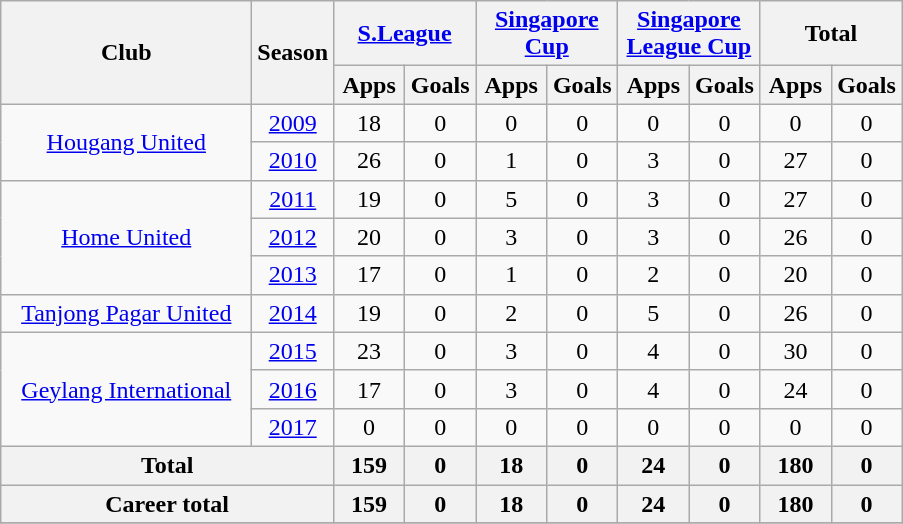<table class="wikitable" style="text-align:center">
<tr>
<th rowspan=2 width=160>Club</th>
<th rowspan=2>Season</th>
<th colspan=2><a href='#'>S.League</a></th>
<th colspan=2><a href='#'>Singapore Cup</a></th>
<th colspan=2><a href='#'>Singapore<br>League Cup</a></th>
<th colspan=2>Total</th>
</tr>
<tr>
<th width=40>Apps</th>
<th width=40>Goals</th>
<th width=40>Apps</th>
<th width=40>Goals</th>
<th width=40>Apps</th>
<th width=40>Goals</th>
<th width=40>Apps</th>
<th width=40>Goals</th>
</tr>
<tr>
<td rowspan=2><a href='#'>Hougang United</a></td>
<td><a href='#'>2009</a></td>
<td>18</td>
<td>0</td>
<td>0</td>
<td>0</td>
<td>0</td>
<td>0</td>
<td>0</td>
<td>0</td>
</tr>
<tr>
<td><a href='#'>2010</a></td>
<td>26</td>
<td>0</td>
<td>1</td>
<td>0</td>
<td>3</td>
<td>0</td>
<td>27</td>
<td>0</td>
</tr>
<tr>
<td rowspan=3><a href='#'>Home United</a></td>
<td><a href='#'>2011</a></td>
<td>19</td>
<td>0</td>
<td>5</td>
<td>0</td>
<td>3</td>
<td>0</td>
<td>27</td>
<td>0</td>
</tr>
<tr>
<td><a href='#'>2012</a></td>
<td>20</td>
<td>0</td>
<td>3</td>
<td>0</td>
<td>3</td>
<td>0</td>
<td>26</td>
<td>0</td>
</tr>
<tr>
<td><a href='#'>2013</a></td>
<td>17</td>
<td>0</td>
<td>1</td>
<td>0</td>
<td>2</td>
<td>0</td>
<td>20</td>
<td>0</td>
</tr>
<tr>
<td><a href='#'>Tanjong Pagar United</a></td>
<td><a href='#'>2014</a></td>
<td>19</td>
<td>0</td>
<td>2</td>
<td>0</td>
<td>5</td>
<td>0</td>
<td>26</td>
<td>0</td>
</tr>
<tr>
<td rowspan=3><a href='#'>Geylang International</a></td>
<td><a href='#'>2015</a></td>
<td>23</td>
<td>0</td>
<td>3</td>
<td>0</td>
<td>4</td>
<td>0</td>
<td>30</td>
<td>0</td>
</tr>
<tr>
<td><a href='#'>2016</a></td>
<td>17</td>
<td>0</td>
<td>3</td>
<td>0</td>
<td>4</td>
<td>0</td>
<td>24</td>
<td>0</td>
</tr>
<tr>
<td><a href='#'>2017</a></td>
<td>0</td>
<td>0</td>
<td>0</td>
<td>0</td>
<td>0</td>
<td>0</td>
<td>0</td>
<td>0</td>
</tr>
<tr>
<th colspan=2>Total</th>
<th>159</th>
<th>0</th>
<th>18</th>
<th>0</th>
<th>24</th>
<th>0</th>
<th>180</th>
<th>0</th>
</tr>
<tr>
<th colspan=2>Career total</th>
<th>159</th>
<th>0</th>
<th>18</th>
<th>0</th>
<th>24</th>
<th>0</th>
<th>180</th>
<th>0</th>
</tr>
<tr>
</tr>
</table>
